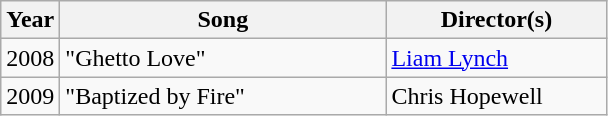<table class="wikitable">
<tr>
<th>Year</th>
<th style="width:250px; width:210px;">Song</th>
<th style="width:140px;">Director(s)</th>
</tr>
<tr>
<td>2008</td>
<td>"Ghetto Love"</td>
<td><a href='#'>Liam Lynch</a></td>
</tr>
<tr>
<td>2009</td>
<td>"Baptized by Fire"</td>
<td>Chris Hopewell</td>
</tr>
</table>
